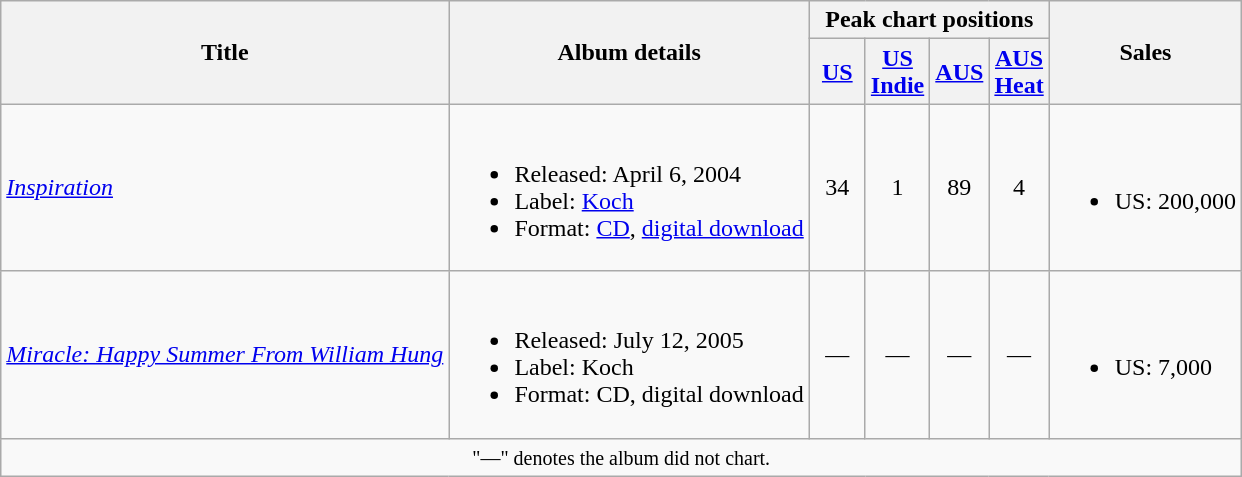<table class="wikitable">
<tr>
<th rowspan="2">Title</th>
<th rowspan="2">Album details</th>
<th colspan="4">Peak chart positions</th>
<th rowspan="2">Sales</th>
</tr>
<tr>
<th style="width:30px;"><a href='#'>US</a><br></th>
<th style="width:30px;"><a href='#'>US<br>Indie</a><br></th>
<th style="width:30px;"><a href='#'>AUS</a><br></th>
<th style="width:30px;"><a href='#'>AUS Heat</a><br></th>
</tr>
<tr>
<td><em><a href='#'>Inspiration</a></em></td>
<td><br><ul><li>Released: April 6, 2004</li><li>Label: <a href='#'>Koch</a></li><li>Format: <a href='#'>CD</a>, <a href='#'>digital download</a></li></ul></td>
<td style="text-align:center;">34</td>
<td style="text-align:center;">1</td>
<td style="text-align:center;">89</td>
<td style="text-align:center;">4</td>
<td><br><ul><li>US: 200,000</li></ul></td>
</tr>
<tr>
<td><em><a href='#'>Miracle: Happy Summer From William Hung</a></em></td>
<td><br><ul><li>Released: July 12, 2005</li><li>Label: Koch</li><li>Format: CD, digital download</li></ul></td>
<td style="text-align:center;">—</td>
<td style="text-align:center;">—</td>
<td style="text-align:center;">—</td>
<td style="text-align:center;">—</td>
<td><br><ul><li>US: 7,000</li></ul></td>
</tr>
<tr>
<td style="text-align:center;" colspan="10"><small>"—" denotes the album did not chart.</small></td>
</tr>
</table>
